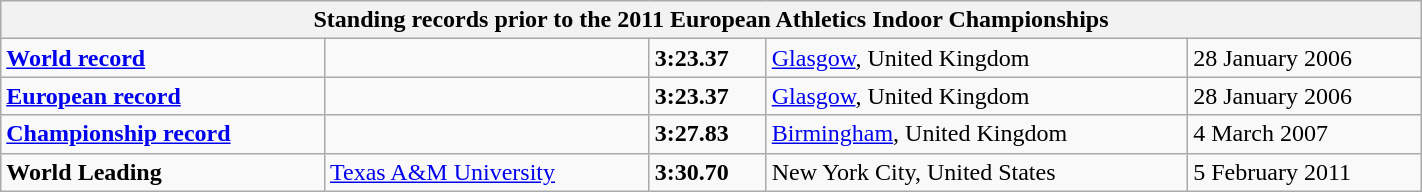<table class="wikitable" width=75%>
<tr>
<th colspan="5">Standing records prior to the 2011 European Athletics Indoor Championships</th>
</tr>
<tr>
<td><strong><a href='#'>World record</a></strong></td>
<td></td>
<td><strong>3:23.37</strong></td>
<td><a href='#'>Glasgow</a>, United Kingdom</td>
<td>28 January 2006</td>
</tr>
<tr>
<td><strong><a href='#'>European record</a></strong></td>
<td></td>
<td><strong>3:23.37</strong></td>
<td><a href='#'>Glasgow</a>, United Kingdom</td>
<td>28 January 2006</td>
</tr>
<tr>
<td><strong><a href='#'>Championship record</a></strong></td>
<td></td>
<td><strong>3:27.83</strong></td>
<td><a href='#'>Birmingham</a>, United Kingdom</td>
<td>4 March 2007</td>
</tr>
<tr>
<td><strong>World Leading</strong></td>
<td><a href='#'>Texas A&M University</a></td>
<td><strong>3:30.70</strong></td>
<td>New York City, United States</td>
<td>5 February 2011<br></td>
</tr>
</table>
